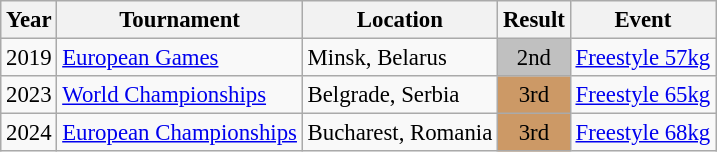<table class="wikitable" style="font-size:95%;">
<tr>
<th>Year</th>
<th>Tournament</th>
<th>Location</th>
<th>Result</th>
<th>Event</th>
</tr>
<tr>
<td>2019</td>
<td><a href='#'>European Games</a></td>
<td>Minsk, Belarus</td>
<td align="center" bgcolor="silver">2nd</td>
<td><a href='#'>Freestyle 57kg</a></td>
</tr>
<tr>
<td>2023</td>
<td><a href='#'>World Championships</a></td>
<td>Belgrade, Serbia</td>
<td align="center" bgcolor="cc9966">3rd</td>
<td><a href='#'>Freestyle 65kg</a></td>
</tr>
<tr>
<td>2024</td>
<td><a href='#'>European Championships</a></td>
<td>Bucharest, Romania</td>
<td align="center" bgcolor="cc9966">3rd</td>
<td><a href='#'>Freestyle 68kg</a></td>
</tr>
</table>
